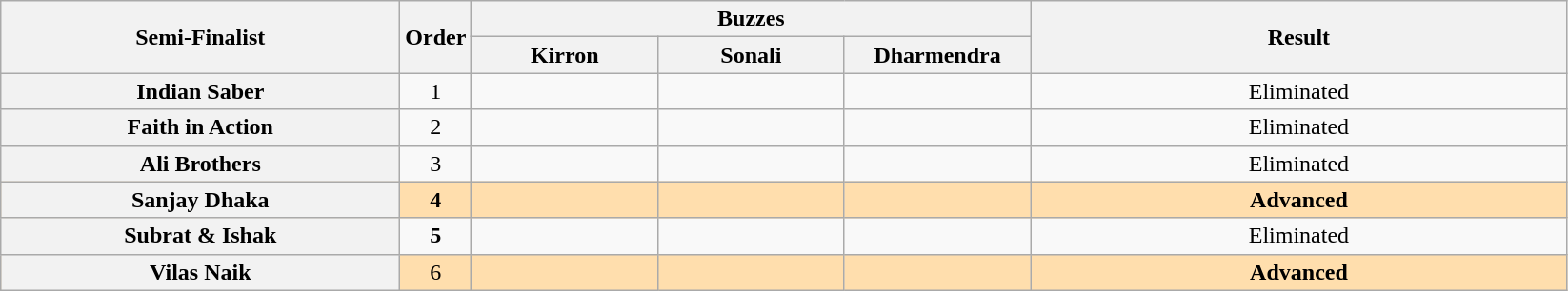<table class="wikitable plainrowheaders sortable" style="text-align:center;">
<tr>
<th rowspan="2" scope="col" class="unsortable" style="width:17em;">Semi-Finalist</th>
<th rowspan="2" scope="col" style="width:1em;">Order</th>
<th colspan="3" scope="col" class="unsortable" style="width:24em;">Buzzes</th>
<th rowspan="2" scope="col" style="width:23em;">Result</th>
</tr>
<tr>
<th scope="col" class="unsortable" style="width:6em;">Kirron</th>
<th scope="col" class="unsortable" style="width:6em;">Sonali</th>
<th scope="col" class="unsortable" style="width:6em;">Dharmendra</th>
</tr>
<tr>
<th scope="row">Indian Saber</th>
<td>1</td>
<td style="text-align:center;"></td>
<td style="text-align:center;"></td>
<td style="text-align:center;"></td>
<td>Eliminated</td>
</tr>
<tr>
<th scope="row">Faith in Action</th>
<td>2</td>
<td style="text-align:center;"></td>
<td style="text-align:center;"></td>
<td style="text-align:center;"></td>
<td>Eliminated</td>
</tr>
<tr>
<th scope="row">Ali Brothers</th>
<td>3</td>
<td style="text-align:center;"></td>
<td style="text-align:center;"></td>
<td style="text-align:center;"></td>
<td>Eliminated</td>
</tr>
<tr style="background:NavajoWhite;">
<th scope="row"><strong>Sanjay Dhaka</strong></th>
<td><strong>4</strong></td>
<td style="text-align:center;"></td>
<td style="text-align:center;"></td>
<td style="text-align:center;"></td>
<td><strong>Advanced</strong></td>
</tr>
<tr>
<th scope="row">Subrat & Ishak</th>
<td><strong>5</strong></td>
<td style="text-align:center;"></td>
<td style="text-align:center;"></td>
<td style="text-align:center;"></td>
<td>Eliminated</td>
</tr>
<tr style="background:NavajoWhite;">
<th scope="row"><strong>Vilas Naik</strong></th>
<td>6</td>
<td style="text-align:center;"></td>
<td style="text-align:center;"></td>
<td style="text-align:center;"></td>
<td><strong>Advanced</strong></td>
</tr>
</table>
